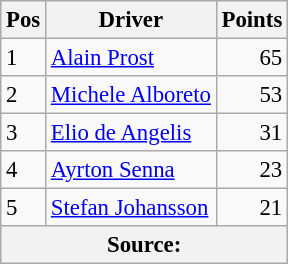<table class="wikitable" style="font-size: 95%;">
<tr>
<th>Pos</th>
<th>Driver</th>
<th>Points</th>
</tr>
<tr>
<td>1</td>
<td> <a href='#'>Alain Prost</a></td>
<td align="right">65</td>
</tr>
<tr>
<td>2</td>
<td> <a href='#'>Michele Alboreto</a></td>
<td align="right">53</td>
</tr>
<tr>
<td>3</td>
<td> <a href='#'>Elio de Angelis</a></td>
<td align="right">31</td>
</tr>
<tr>
<td>4</td>
<td> <a href='#'>Ayrton Senna</a></td>
<td align="right">23</td>
</tr>
<tr>
<td>5</td>
<td> <a href='#'>Stefan Johansson</a></td>
<td align="right">21</td>
</tr>
<tr>
<th colspan=4>Source: </th>
</tr>
</table>
